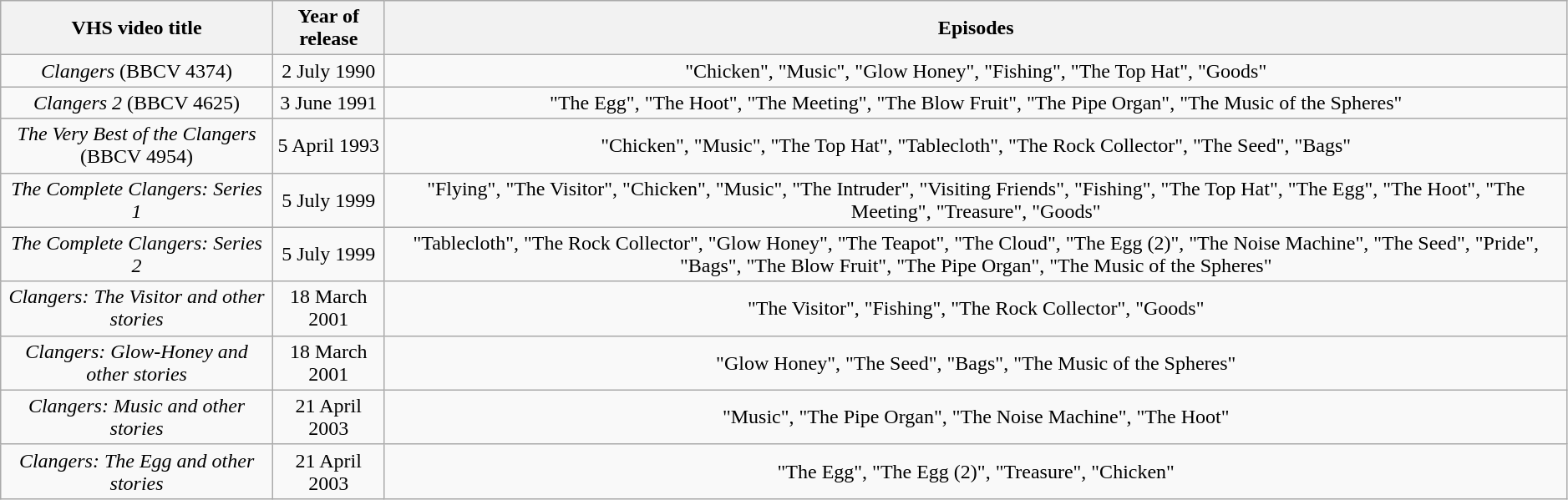<table class="wikitable" style="width:99%;">
<tr>
<th>VHS video title</th>
<th>Year of release</th>
<th>Episodes</th>
</tr>
<tr style="text-align:center;">
<td><em>Clangers</em> (BBCV 4374)</td>
<td>2 July 1990</td>
<td>"Chicken", "Music", "Glow Honey", "Fishing", "The Top Hat", "Goods"</td>
</tr>
<tr style="text-align:center;">
<td><em>Clangers 2</em> (BBCV 4625)</td>
<td>3 June 1991</td>
<td>"The Egg", "The Hoot", "The Meeting", "The Blow Fruit", "The Pipe Organ", "The Music of the Spheres"</td>
</tr>
<tr style="text-align:center;">
<td><em>The Very Best of the Clangers</em> (BBCV 4954)</td>
<td>5 April 1993</td>
<td>"Chicken", "Music", "The Top Hat", "Tablecloth", "The Rock Collector", "The Seed", "Bags"</td>
</tr>
<tr style="text-align:center;">
<td><em>The Complete Clangers: Series 1</em></td>
<td>5 July 1999</td>
<td>"Flying", "The Visitor", "Chicken", "Music", "The Intruder", "Visiting Friends", "Fishing", "The Top Hat", "The Egg", "The Hoot", "The Meeting", "Treasure", "Goods"</td>
</tr>
<tr style="text-align:center;">
<td><em>The Complete Clangers: Series 2</em></td>
<td>5 July 1999</td>
<td>"Tablecloth", "The Rock Collector", "Glow Honey", "The Teapot", "The Cloud", "The Egg (2)", "The Noise Machine", "The Seed", "Pride", "Bags", "The Blow Fruit", "The Pipe Organ", "The Music of the Spheres"</td>
</tr>
<tr style="text-align:center;">
<td><em>Clangers: The Visitor and other stories</em></td>
<td>18 March 2001</td>
<td>"The Visitor", "Fishing", "The Rock Collector", "Goods"</td>
</tr>
<tr style="text-align:center;">
<td><em>Clangers: Glow-Honey and other stories</em></td>
<td>18 March 2001</td>
<td>"Glow Honey", "The Seed", "Bags", "The Music of the Spheres"</td>
</tr>
<tr style="text-align:center;">
<td><em>Clangers: Music and other stories</em></td>
<td>21 April 2003</td>
<td>"Music", "The Pipe Organ", "The Noise Machine", "The Hoot"</td>
</tr>
<tr style="text-align:center;">
<td><em>Clangers: The Egg and other stories</em></td>
<td>21 April 2003</td>
<td>"The Egg", "The Egg (2)", "Treasure", "Chicken"</td>
</tr>
</table>
